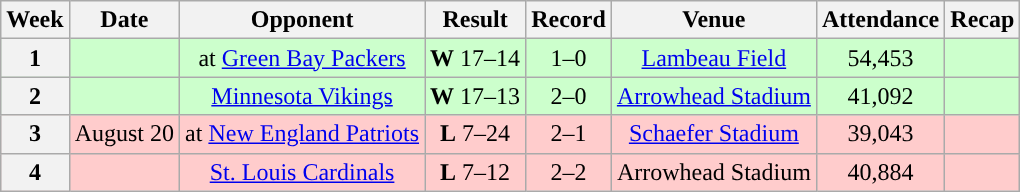<table class="wikitable" style="text-align:center">
<tr>
<th>Week</th>
<th>Date</th>
<th>Opponent</th>
<th>Result</th>
<th>Record</th>
<th>Venue</th>
<th>Attendance</th>
<th>Recap</th>
</tr>
<tr style="background:#cfc">
<th>1</th>
<td></td>
<td>at <a href='#'>Green Bay Packers</a></td>
<td><strong>W</strong> 17–14</td>
<td>1–0</td>
<td><a href='#'>Lambeau Field</a></td>
<td>54,453</td>
<td></td>
</tr>
<tr style="background:#cfc">
<th>2</th>
<td></td>
<td><a href='#'>Minnesota Vikings</a></td>
<td><strong>W</strong> 17–13</td>
<td>2–0</td>
<td><a href='#'>Arrowhead Stadium</a></td>
<td>41,092</td>
<td></td>
</tr>
<tr style="background:#fcc">
<th>3</th>
<td>August 20</td>
<td>at <a href='#'>New England Patriots</a></td>
<td><strong>L</strong> 7–24</td>
<td>2–1</td>
<td><a href='#'>Schaefer Stadium</a></td>
<td>39,043</td>
<td></td>
</tr>
<tr style="background:#fcc">
<th>4</th>
<td></td>
<td><a href='#'>St. Louis Cardinals</a></td>
<td><strong>L</strong> 7–12</td>
<td>2–2</td>
<td>Arrowhead Stadium</td>
<td>40,884</td>
<td></td>
</tr>
</table>
